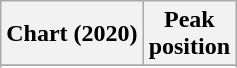<table class="wikitable sortable plainrowheaders" style="text-align:center">
<tr>
<th scope="col">Chart (2020)</th>
<th scope="col">Peak<br> position</th>
</tr>
<tr>
</tr>
<tr>
</tr>
</table>
